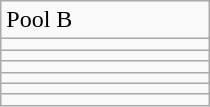<table class="wikitable" width=140>
<tr>
<td>Pool B</td>
</tr>
<tr>
<td></td>
</tr>
<tr>
<td></td>
</tr>
<tr>
<td></td>
</tr>
<tr>
<td></td>
</tr>
<tr>
<td></td>
</tr>
<tr>
<td></td>
</tr>
</table>
